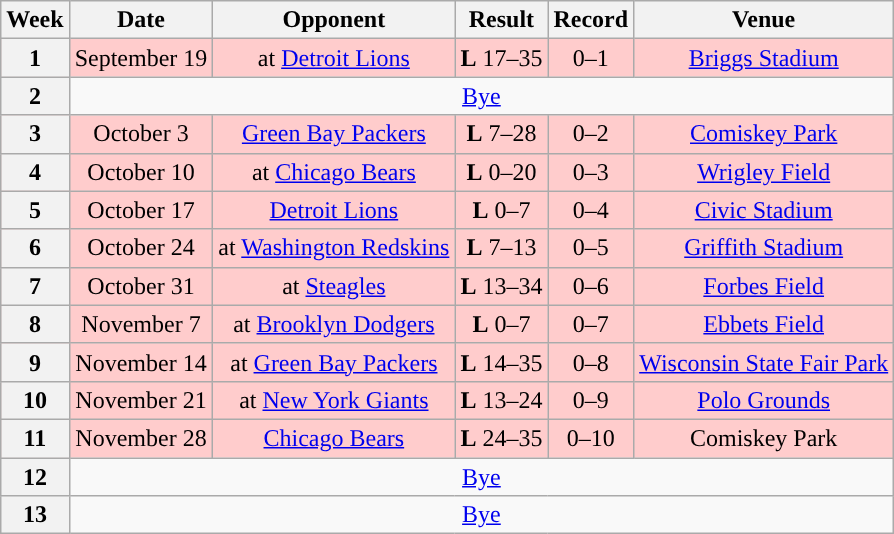<table class="wikitable" style="text-align:center">
<tr>
<th>Week</th>
<th>Date</th>
<th>Opponent</th>
<th>Result</th>
<th>Record</th>
<th>Venue</th>
</tr>
<tr style="background:#fcc">
<th>1</th>
<td>September 19</td>
<td>at <a href='#'>Detroit Lions</a></td>
<td><strong>L</strong> 17–35</td>
<td>0–1</td>
<td><a href='#'>Briggs Stadium</a></td>
</tr>
<tr>
<th>2</th>
<td colspan="5"><a href='#'>Bye</a></td>
</tr>
<tr style="background:#fcc">
<th>3</th>
<td>October 3</td>
<td><a href='#'>Green Bay Packers</a></td>
<td><strong>L</strong> 7–28</td>
<td>0–2</td>
<td><a href='#'>Comiskey Park</a></td>
</tr>
<tr style="background:#fcc">
<th>4</th>
<td>October 10</td>
<td>at <a href='#'>Chicago Bears</a></td>
<td><strong>L</strong> 0–20</td>
<td>0–3</td>
<td><a href='#'>Wrigley Field</a></td>
</tr>
<tr style="background:#fcc">
<th>5</th>
<td>October 17</td>
<td><a href='#'>Detroit Lions</a></td>
<td><strong>L</strong> 0–7</td>
<td>0–4</td>
<td><a href='#'>Civic Stadium</a></td>
</tr>
<tr style="background:#fcc">
<th>6</th>
<td>October 24</td>
<td>at <a href='#'>Washington Redskins</a></td>
<td><strong>L</strong> 7–13</td>
<td>0–5</td>
<td><a href='#'>Griffith Stadium</a></td>
</tr>
<tr style="background:#fcc">
<th>7</th>
<td>October 31</td>
<td>at <a href='#'>Steagles</a></td>
<td><strong>L</strong> 13–34</td>
<td>0–6</td>
<td><a href='#'>Forbes Field</a></td>
</tr>
<tr style="background:#fcc">
<th>8</th>
<td>November 7</td>
<td>at <a href='#'>Brooklyn Dodgers</a></td>
<td><strong>L</strong> 0–7</td>
<td>0–7</td>
<td><a href='#'>Ebbets Field</a></td>
</tr>
<tr style="background:#fcc">
<th>9</th>
<td>November 14</td>
<td>at <a href='#'>Green Bay Packers</a></td>
<td><strong>L</strong> 14–35</td>
<td>0–8</td>
<td><a href='#'>Wisconsin State Fair Park</a></td>
</tr>
<tr style="background:#fcc">
<th>10</th>
<td>November 21</td>
<td>at <a href='#'>New York Giants</a></td>
<td><strong>L</strong> 13–24</td>
<td>0–9</td>
<td><a href='#'>Polo Grounds</a></td>
</tr>
<tr style="background:#fcc">
<th>11</th>
<td>November 28</td>
<td><a href='#'>Chicago Bears</a></td>
<td><strong>L</strong> 24–35</td>
<td>0–10</td>
<td>Comiskey Park</td>
</tr>
<tr>
<th>12</th>
<td colspan="5"><a href='#'>Bye</a></td>
</tr>
<tr>
<th>13</th>
<td colspan="5"><a href='#'>Bye</a></td>
</tr>
</table>
